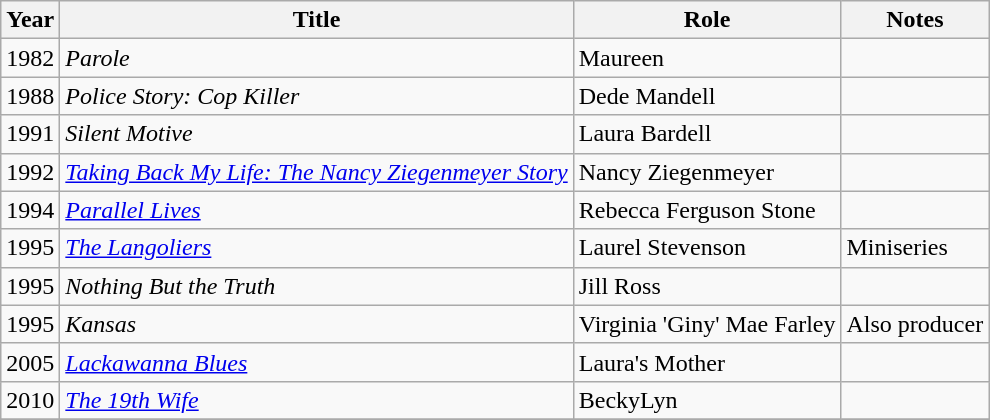<table class="wikitable sortable">
<tr>
<th>Year</th>
<th>Title</th>
<th>Role</th>
<th class="unsortable">Notes</th>
</tr>
<tr>
<td>1982</td>
<td><em>Parole</em></td>
<td>Maureen</td>
<td></td>
</tr>
<tr>
<td>1988</td>
<td><em>Police Story: Cop Killer</em></td>
<td>Dede Mandell</td>
<td></td>
</tr>
<tr>
<td>1991</td>
<td><em>Silent Motive</em></td>
<td>Laura Bardell</td>
<td></td>
</tr>
<tr>
<td>1992</td>
<td><em><a href='#'>Taking Back My Life: The Nancy Ziegenmeyer Story</a></em></td>
<td>Nancy Ziegenmeyer</td>
<td></td>
</tr>
<tr>
<td>1994</td>
<td><em><a href='#'>Parallel Lives</a></em></td>
<td>Rebecca Ferguson Stone</td>
<td></td>
</tr>
<tr>
<td>1995</td>
<td><em><a href='#'>The Langoliers</a></em></td>
<td>Laurel Stevenson</td>
<td>Miniseries</td>
</tr>
<tr>
<td>1995</td>
<td><em>Nothing But the Truth </em></td>
<td>Jill Ross</td>
<td></td>
</tr>
<tr>
<td>1995</td>
<td><em>Kansas</em></td>
<td>Virginia 'Giny' Mae Farley</td>
<td>Also producer</td>
</tr>
<tr>
<td>2005</td>
<td><em><a href='#'>Lackawanna Blues</a></em></td>
<td>Laura's Mother</td>
<td></td>
</tr>
<tr>
<td>2010</td>
<td><em><a href='#'>The 19th Wife</a></em></td>
<td>BeckyLyn</td>
<td></td>
</tr>
<tr>
</tr>
</table>
